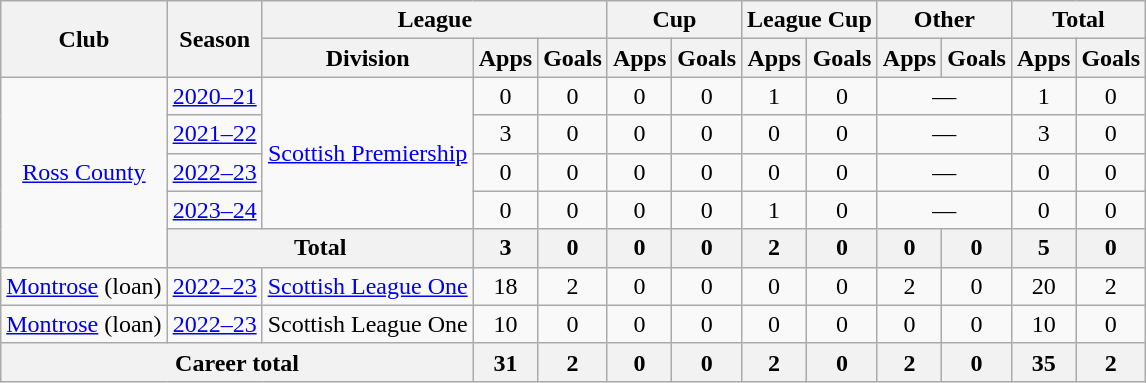<table class="wikitable" style="text-align: center;">
<tr>
<th rowspan="2">Club</th>
<th rowspan="2">Season</th>
<th colspan="3">League</th>
<th colspan="2">Cup</th>
<th colspan="2">League Cup</th>
<th colspan="2">Other</th>
<th colspan="2">Total</th>
</tr>
<tr>
<th>Division</th>
<th>Apps</th>
<th>Goals</th>
<th>Apps</th>
<th>Goals</th>
<th>Apps</th>
<th>Goals</th>
<th>Apps</th>
<th>Goals</th>
<th>Apps</th>
<th>Goals</th>
</tr>
<tr>
<td rowspan=5><a href='#'>Ross County</a></td>
<td><a href='#'>2020–21</a></td>
<td rowspan=4><a href='#'>Scottish Premiership</a></td>
<td>0</td>
<td>0</td>
<td>0</td>
<td>0</td>
<td>1</td>
<td>0</td>
<td colspan="2">—</td>
<td>1</td>
<td>0</td>
</tr>
<tr>
<td><a href='#'>2021–22</a></td>
<td>3</td>
<td>0</td>
<td>0</td>
<td>0</td>
<td>0</td>
<td>0</td>
<td colspan="2">—</td>
<td>3</td>
<td>0</td>
</tr>
<tr>
<td><a href='#'>2022–23</a></td>
<td>0</td>
<td>0</td>
<td>0</td>
<td>0</td>
<td>0</td>
<td>0</td>
<td colspan="2">—</td>
<td>0</td>
<td>0</td>
</tr>
<tr>
<td><a href='#'>2023–24</a></td>
<td>0</td>
<td>0</td>
<td>0</td>
<td>0</td>
<td>1</td>
<td>0</td>
<td colspan="2">—</td>
<td>0</td>
<td>0</td>
</tr>
<tr>
<th colspan=2>Total</th>
<th>3</th>
<th>0</th>
<th>0</th>
<th>0</th>
<th>2</th>
<th>0</th>
<th>0</th>
<th>0</th>
<th>5</th>
<th>0</th>
</tr>
<tr>
<td><a href='#'>Montrose</a> (loan)</td>
<td><a href='#'>2022–23</a></td>
<td><a href='#'>Scottish League One</a></td>
<td>18</td>
<td>2</td>
<td>0</td>
<td>0</td>
<td>0</td>
<td>0</td>
<td>2</td>
<td>0</td>
<td>20</td>
<td>2</td>
</tr>
<tr>
<td><a href='#'>Montrose</a> (loan)</td>
<td><a href='#'>2022–23</a></td>
<td>Scottish League One</td>
<td>10</td>
<td>0</td>
<td>0</td>
<td>0</td>
<td>0</td>
<td>0</td>
<td>0</td>
<td>0</td>
<td>10</td>
<td>0</td>
</tr>
<tr>
<th colspan=3>Career total</th>
<th>31</th>
<th>2</th>
<th>0</th>
<th>0</th>
<th>2</th>
<th>0</th>
<th>2</th>
<th>0</th>
<th>35</th>
<th>2</th>
</tr>
</table>
